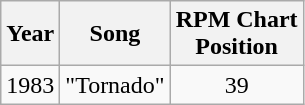<table class="wikitable">
<tr>
<th>Year</th>
<th>Song</th>
<th>RPM Chart <br>Position</th>
</tr>
<tr>
<td>1983</td>
<td>"Tornado"</td>
<td style="text-align:center;">39 </td>
</tr>
</table>
